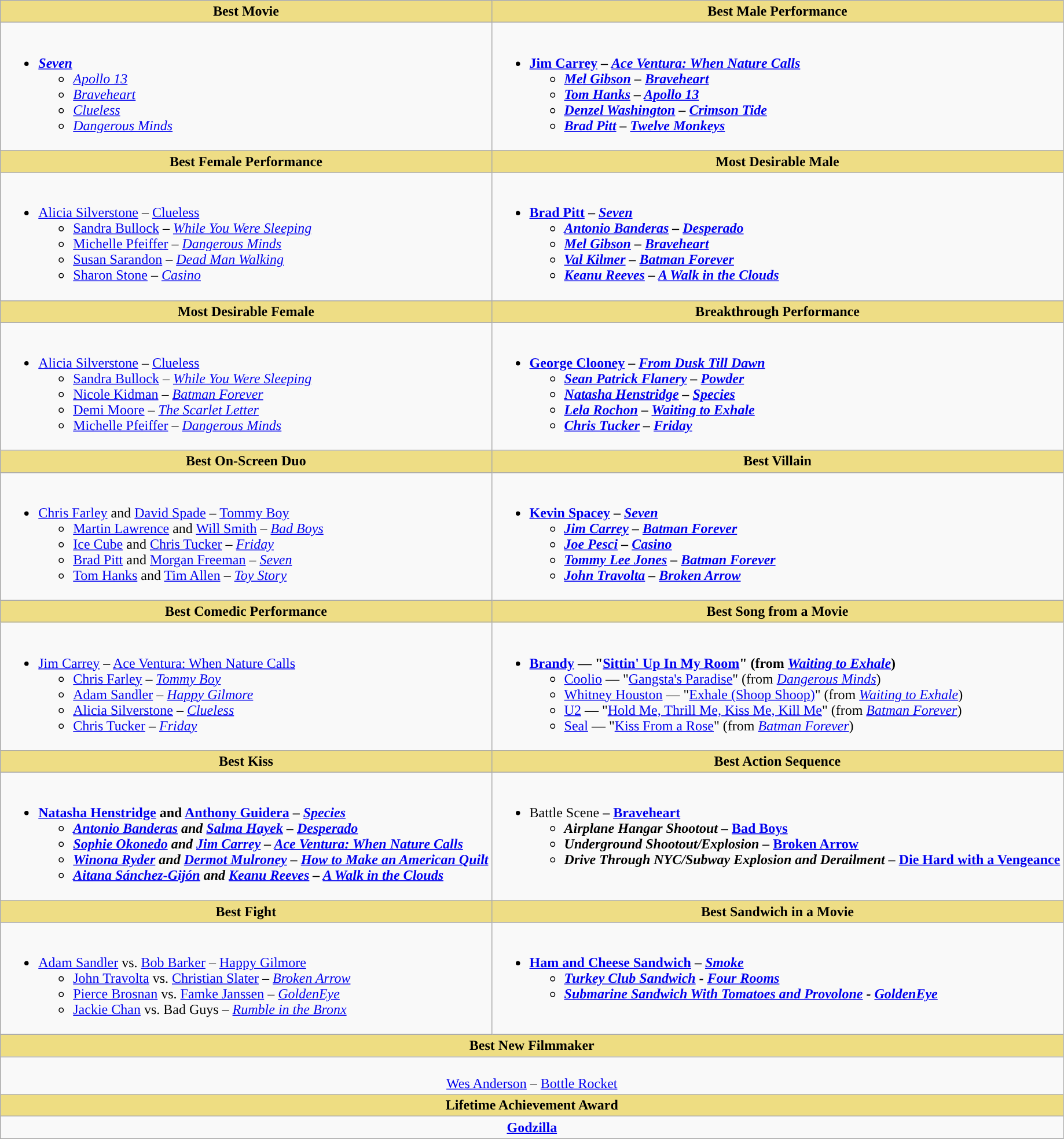<table class=wikitable style="width="150%">
<tr>
<th style="background:#EEDD85; width=50%">Best Movie</th>
<th style="background:#EEDD85; width=50%">Best Male Performance</th>
</tr>
<tr>
<td valign="top"><br><ul><li><strong><em><a href='#'>Seven</a></em></strong><ul><li><em><a href='#'>Apollo 13</a></em></li><li><em><a href='#'>Braveheart</a></em></li><li><em><a href='#'>Clueless</a></em></li><li><em><a href='#'>Dangerous Minds</a></em></li></ul></li></ul></td>
<td valign="top"><br><ul><li><strong><a href='#'>Jim Carrey</a> – <em><a href='#'>Ace Ventura: When Nature Calls</a><strong><em><ul><li><a href='#'>Mel Gibson</a> – </em><a href='#'>Braveheart</a><em></li><li><a href='#'>Tom Hanks</a> – </em><a href='#'>Apollo 13</a><em></li><li><a href='#'>Denzel Washington</a> – </em><a href='#'>Crimson Tide</a><em></li><li><a href='#'>Brad Pitt</a> – </em><a href='#'>Twelve Monkeys</a><em></li></ul></li></ul></td>
</tr>
<tr>
<th style="background:#EEDD85; width=50%">Best Female Performance</th>
<th style="background:#EEDD85; width=50%">Most Desirable Male</th>
</tr>
<tr>
<td valign="top"><br><ul><li></strong><a href='#'>Alicia Silverstone</a> – </em><a href='#'>Clueless</a></em></strong><ul><li><a href='#'>Sandra Bullock</a> – <em><a href='#'>While You Were Sleeping</a></em></li><li><a href='#'>Michelle Pfeiffer</a> – <em><a href='#'>Dangerous Minds</a></em></li><li><a href='#'>Susan Sarandon</a> – <em><a href='#'>Dead Man Walking</a></em></li><li><a href='#'>Sharon Stone</a> – <em><a href='#'>Casino</a></em></li></ul></li></ul></td>
<td valign="top"><br><ul><li><strong><a href='#'>Brad Pitt</a> – <em><a href='#'>Seven</a><strong><em><ul><li><a href='#'>Antonio Banderas</a> – </em><a href='#'>Desperado</a><em></li><li><a href='#'>Mel Gibson</a> – </em><a href='#'>Braveheart</a><em></li><li><a href='#'>Val Kilmer</a> – </em><a href='#'>Batman Forever</a><em></li><li><a href='#'>Keanu Reeves</a> – </em><a href='#'>A Walk in the Clouds</a><em></li></ul></li></ul></td>
</tr>
<tr>
<th style="background:#EEDD85; width=50%">Most Desirable Female</th>
<th style="background:#EEDD85; width=50%">Breakthrough Performance</th>
</tr>
<tr>
<td valign="top"><br><ul><li></strong><a href='#'>Alicia Silverstone</a> – </em><a href='#'>Clueless</a></em></strong><ul><li><a href='#'>Sandra Bullock</a> – <em><a href='#'>While You Were Sleeping</a></em></li><li><a href='#'>Nicole Kidman</a> – <em><a href='#'>Batman Forever</a></em></li><li><a href='#'>Demi Moore</a> – <em><a href='#'>The Scarlet Letter</a></em></li><li><a href='#'>Michelle Pfeiffer</a> – <em><a href='#'>Dangerous Minds</a></em></li></ul></li></ul></td>
<td valign="top"><br><ul><li><strong><a href='#'>George Clooney</a> – <em><a href='#'>From Dusk Till Dawn</a><strong><em><ul><li><a href='#'>Sean Patrick Flanery</a> – </em><a href='#'>Powder</a><em></li><li><a href='#'>Natasha Henstridge</a> – </em><a href='#'>Species</a><em></li><li><a href='#'>Lela Rochon</a> – </em><a href='#'>Waiting to Exhale</a><em></li><li><a href='#'>Chris Tucker</a> – </em><a href='#'>Friday</a><em></li></ul></li></ul></td>
</tr>
<tr>
<th style="background:#EEDD85; width=50%">Best On-Screen Duo</th>
<th style="background:#EEDD85; width=50%">Best Villain</th>
</tr>
<tr>
<td valign="top"><br><ul><li></strong><a href='#'>Chris Farley</a> and <a href='#'>David Spade</a> – </em><a href='#'>Tommy Boy</a></em></strong><ul><li><a href='#'>Martin Lawrence</a> and <a href='#'>Will Smith</a> – <em><a href='#'>Bad Boys</a></em></li><li><a href='#'>Ice Cube</a> and <a href='#'>Chris Tucker</a> – <em><a href='#'>Friday</a></em></li><li><a href='#'>Brad Pitt</a> and <a href='#'>Morgan Freeman</a> – <em><a href='#'>Seven</a></em></li><li><a href='#'>Tom Hanks</a> and <a href='#'>Tim Allen</a> – <em><a href='#'>Toy Story</a></em></li></ul></li></ul></td>
<td valign="top"><br><ul><li><strong><a href='#'>Kevin Spacey</a> – <em><a href='#'>Seven</a><strong><em><ul><li><a href='#'>Jim Carrey</a> – </em><a href='#'>Batman Forever</a><em></li><li><a href='#'>Joe Pesci</a> – </em><a href='#'>Casino</a><em></li><li><a href='#'>Tommy Lee Jones</a> – </em><a href='#'>Batman Forever</a><em></li><li><a href='#'>John Travolta</a> – </em><a href='#'>Broken Arrow</a><em></li></ul></li></ul></td>
</tr>
<tr>
<th style="background:#EEDD85; width=50%">Best Comedic Performance</th>
<th style="background:#EEDD85; width=50%">Best Song from a Movie</th>
</tr>
<tr>
<td valign="top"><br><ul><li></strong><a href='#'>Jim Carrey</a> – </em><a href='#'>Ace Ventura: When Nature Calls</a></em></strong><ul><li><a href='#'>Chris Farley</a> – <em><a href='#'>Tommy Boy</a></em></li><li><a href='#'>Adam Sandler</a> – <em><a href='#'>Happy Gilmore</a></em></li><li><a href='#'>Alicia Silverstone</a> – <em><a href='#'>Clueless</a></em></li><li><a href='#'>Chris Tucker</a> – <em><a href='#'>Friday</a></em></li></ul></li></ul></td>
<td valign="top"><br><ul><li><strong><a href='#'>Brandy</a> — "<a href='#'>Sittin' Up In My Room</a>" (from <em><a href='#'>Waiting to Exhale</a></em>)</strong><ul><li><a href='#'>Coolio</a> — "<a href='#'>Gangsta's Paradise</a>" (from <em><a href='#'>Dangerous Minds</a></em>)</li><li><a href='#'>Whitney Houston</a> — "<a href='#'>Exhale (Shoop Shoop)</a>" (from <em><a href='#'>Waiting to Exhale</a></em>)</li><li><a href='#'>U2</a> — "<a href='#'>Hold Me, Thrill Me, Kiss Me, Kill Me</a>" (from <em><a href='#'>Batman Forever</a></em>)</li><li><a href='#'>Seal</a> — "<a href='#'>Kiss From a Rose</a>" (from <em><a href='#'>Batman Forever</a></em>)</li></ul></li></ul></td>
</tr>
<tr>
<th style="background:#EEDD85; width=50%">Best Kiss</th>
<th style="background:#EEDD85; width=50%">Best Action Sequence</th>
</tr>
<tr>
<td valign="top"><br><ul><li><strong><a href='#'>Natasha Henstridge</a> and <a href='#'>Anthony Guidera</a> – <em><a href='#'>Species</a><strong><em><ul><li><a href='#'>Antonio Banderas</a> and <a href='#'>Salma Hayek</a> – </em><a href='#'>Desperado</a><em></li><li><a href='#'>Sophie Okonedo</a> and <a href='#'>Jim Carrey</a> – </em><a href='#'>Ace Ventura: When Nature Calls</a><em></li><li><a href='#'>Winona Ryder</a> and <a href='#'>Dermot Mulroney</a> – </em><a href='#'>How to Make an American Quilt</a><em></li><li><a href='#'>Aitana Sánchez-Gijón</a> and <a href='#'>Keanu Reeves</a> – </em><a href='#'>A Walk in the Clouds</a><em></li></ul></li></ul></td>
<td valign="top"><br><ul><li></strong>Battle Scene<strong> – </em><a href='#'>Braveheart</a><em><ul><li>Airplane Hangar Shootout – </em><a href='#'>Bad Boys</a><em></li><li>Underground Shootout/Explosion – </em><a href='#'>Broken Arrow</a><em></li><li>Drive Through NYC/Subway Explosion and Derailment – </em><a href='#'>Die Hard with a Vengeance</a><em></li></ul></li></ul></td>
</tr>
<tr>
<th style="background:#EEDD85; width=50%">Best Fight</th>
<th style="background:#EEDD85; width=50%">Best Sandwich in a Movie</th>
</tr>
<tr>
<td valign="top"><br><ul><li></strong><a href='#'>Adam Sandler</a> vs. <a href='#'>Bob Barker</a> – </em><a href='#'>Happy Gilmore</a></em></strong><ul><li><a href='#'>John Travolta</a> vs. <a href='#'>Christian Slater</a> – <em><a href='#'>Broken Arrow</a></em></li><li><a href='#'>Pierce Brosnan</a> vs. <a href='#'>Famke Janssen</a> – <em><a href='#'>GoldenEye</a></em></li><li><a href='#'>Jackie Chan</a> vs. Bad Guys – <em><a href='#'>Rumble in the Bronx</a></em></li></ul></li></ul></td>
<td valign="top"><br><ul><li><strong><a href='#'>Ham and Cheese Sandwich</a> – <em><a href='#'>Smoke</a><strong><em><ul><li><a href='#'>Turkey Club Sandwich</a> - </em><a href='#'>Four Rooms</a><em></li><li><a href='#'>Submarine Sandwich With Tomatoes and Provolone</a> - </em><a href='#'>GoldenEye</a><em></li></ul></li></ul></td>
</tr>
<tr>
<th colspan="2" style="background:#EEDD82;">Best New Filmmaker</th>
</tr>
<tr>
<td colspan="2" style="text-align: center;"><br></strong><a href='#'>Wes Anderson</a> – </em><a href='#'>Bottle Rocket</a></em></strong></td>
</tr>
<tr>
<th style="background:#EEDD82; width=50%" colspan="2">Lifetime Achievement Award</th>
</tr>
<tr>
<td colspan="2" style="text-align: center;"><strong><a href='#'>Godzilla</a></strong></td>
</tr>
</table>
